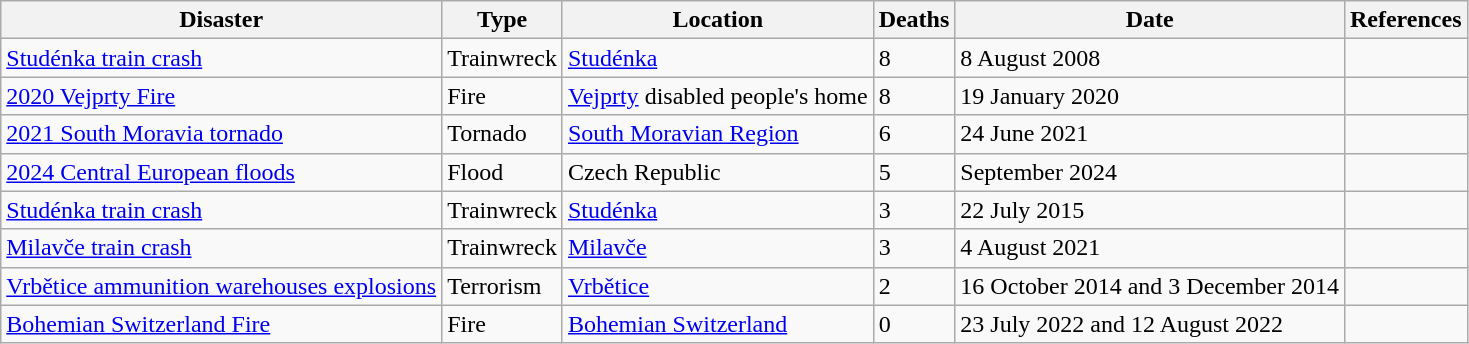<table class="wikitable sortable sotable">
<tr>
<th>Disaster</th>
<th>Type</th>
<th>Location</th>
<th>Deaths</th>
<th>Date</th>
<th>References</th>
</tr>
<tr>
<td><a href='#'>Studénka train crash</a></td>
<td>Trainwreck</td>
<td><a href='#'>Studénka</a></td>
<td>8</td>
<td>8 August 2008</td>
<td></td>
</tr>
<tr>
<td><a href='#'>2020 Vejprty Fire</a></td>
<td>Fire</td>
<td><a href='#'>Vejprty</a> disabled people's home</td>
<td>8</td>
<td>19 January 2020</td>
<td></td>
</tr>
<tr>
<td><a href='#'>2021 South Moravia tornado</a></td>
<td>Tornado</td>
<td><a href='#'>South Moravian Region</a></td>
<td>6</td>
<td>24 June 2021</td>
<td></td>
</tr>
<tr>
<td><a href='#'>2024 Central European floods</a></td>
<td>Flood</td>
<td>Czech Republic</td>
<td>5</td>
<td>September 2024</td>
<td></td>
</tr>
<tr>
<td><a href='#'>Studénka train crash</a></td>
<td>Trainwreck</td>
<td><a href='#'>Studénka</a></td>
<td>3</td>
<td>22 July 2015</td>
<td></td>
</tr>
<tr>
<td><a href='#'>Milavče train crash</a></td>
<td>Trainwreck</td>
<td><a href='#'>Milavče</a></td>
<td>3</td>
<td>4 August 2021</td>
<td></td>
</tr>
<tr>
<td><a href='#'>Vrbětice ammunition warehouses explosions</a></td>
<td>Terrorism</td>
<td><a href='#'>Vrbětice</a></td>
<td>2</td>
<td>16 October 2014 and 3 December 2014</td>
<td></td>
</tr>
<tr>
<td><a href='#'>Bohemian Switzerland Fire</a></td>
<td>Fire</td>
<td><a href='#'>Bohemian Switzerland</a></td>
<td>0</td>
<td>23 July 2022 and 12 August 2022</td>
<td></td>
</tr>
</table>
